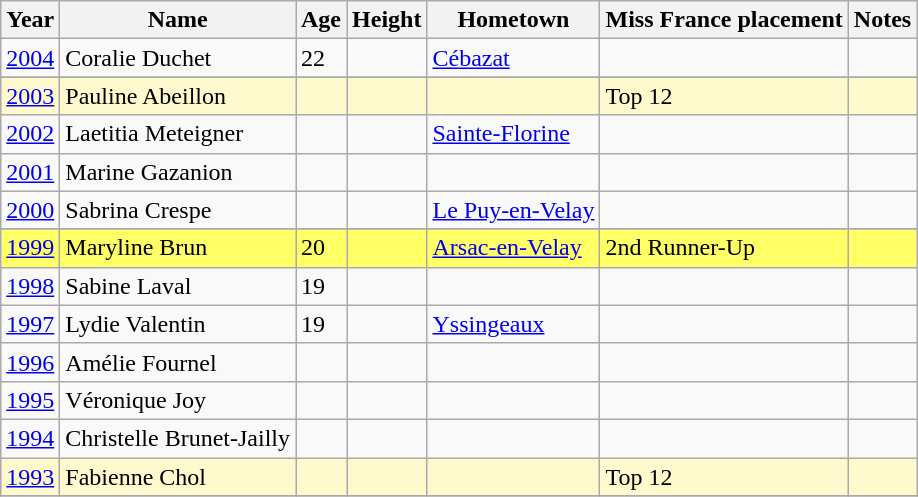<table class="wikitable sortable">
<tr>
<th>Year</th>
<th>Name</th>
<th>Age</th>
<th>Height</th>
<th>Hometown</th>
<th>Miss France placement</th>
<th>Notes</th>
</tr>
<tr>
<td><a href='#'>2004</a></td>
<td>Coralie Duchet</td>
<td>22</td>
<td></td>
<td><a href='#'>Cébazat</a></td>
<td></td>
<td></td>
</tr>
<tr>
</tr>
<tr bgcolor=#FFFACD>
<td><a href='#'>2003</a></td>
<td>Pauline Abeillon</td>
<td></td>
<td></td>
<td></td>
<td>Top 12</td>
<td></td>
</tr>
<tr>
<td><a href='#'>2002</a></td>
<td>Laetitia Meteigner</td>
<td></td>
<td></td>
<td><a href='#'>Sainte-Florine</a></td>
<td></td>
<td></td>
</tr>
<tr>
<td><a href='#'>2001</a></td>
<td>Marine Gazanion</td>
<td></td>
<td></td>
<td></td>
<td></td>
<td></td>
</tr>
<tr>
<td><a href='#'>2000</a></td>
<td>Sabrina Crespe</td>
<td></td>
<td></td>
<td><a href='#'>Le Puy-en-Velay</a></td>
<td></td>
<td></td>
</tr>
<tr>
</tr>
<tr bgcolor=#FFFF66>
<td><a href='#'>1999</a></td>
<td>Maryline Brun</td>
<td>20</td>
<td></td>
<td><a href='#'>Arsac-en-Velay</a></td>
<td>2nd Runner-Up</td>
<td></td>
</tr>
<tr>
<td><a href='#'>1998</a></td>
<td>Sabine Laval</td>
<td>19</td>
<td></td>
<td></td>
<td></td>
<td></td>
</tr>
<tr>
<td><a href='#'>1997</a></td>
<td>Lydie Valentin</td>
<td>19</td>
<td></td>
<td><a href='#'>Yssingeaux</a></td>
<td></td>
<td></td>
</tr>
<tr>
<td><a href='#'>1996</a></td>
<td>Amélie Fournel</td>
<td></td>
<td></td>
<td></td>
<td></td>
<td></td>
</tr>
<tr>
<td><a href='#'>1995</a></td>
<td>Véronique Joy</td>
<td></td>
<td></td>
<td></td>
<td></td>
<td></td>
</tr>
<tr>
<td><a href='#'>1994</a></td>
<td>Christelle Brunet-Jailly</td>
<td></td>
<td></td>
<td></td>
<td></td>
<td></td>
</tr>
<tr bgcolor=#FFFACD>
<td><a href='#'>1993</a></td>
<td>Fabienne Chol</td>
<td></td>
<td></td>
<td></td>
<td>Top 12</td>
<td></td>
</tr>
<tr>
</tr>
</table>
